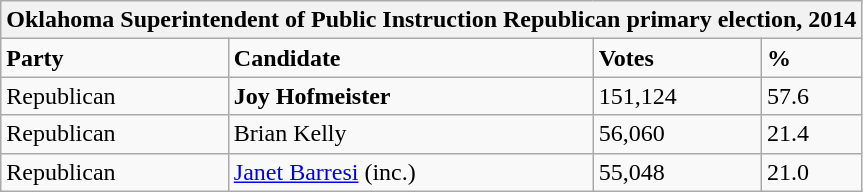<table class="wikitable">
<tr>
<th colspan="4">Oklahoma Superintendent of Public Instruction Republican primary election, 2014</th>
</tr>
<tr>
<td><strong>Party</strong></td>
<td><strong>Candidate</strong></td>
<td><strong>Votes</strong></td>
<td><strong>%</strong></td>
</tr>
<tr>
<td>Republican</td>
<td><strong>Joy Hofmeister</strong></td>
<td>151,124</td>
<td>57.6</td>
</tr>
<tr>
<td>Republican</td>
<td>Brian Kelly</td>
<td>56,060</td>
<td>21.4</td>
</tr>
<tr>
<td>Republican</td>
<td><a href='#'>Janet Barresi</a> (inc.)</td>
<td>55,048</td>
<td>21.0</td>
</tr>
</table>
